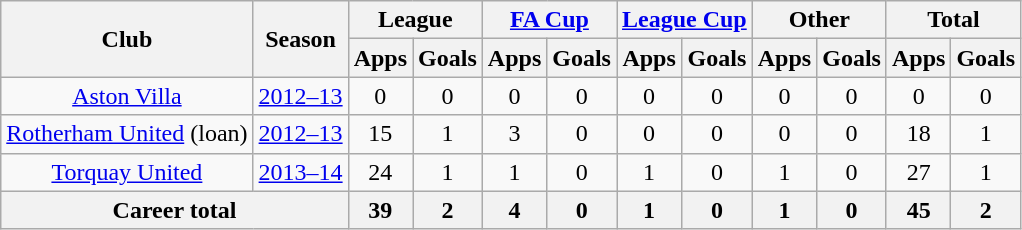<table class="wikitable" style="text-align: center;">
<tr>
<th rowspan="2">Club</th>
<th rowspan="2">Season</th>
<th colspan="2">League</th>
<th colspan="2"><a href='#'>FA Cup</a></th>
<th colspan="2"><a href='#'>League Cup</a></th>
<th colspan="2">Other</th>
<th colspan="2">Total</th>
</tr>
<tr>
<th>Apps</th>
<th>Goals</th>
<th>Apps</th>
<th>Goals</th>
<th>Apps</th>
<th>Goals</th>
<th>Apps</th>
<th>Goals</th>
<th>Apps</th>
<th>Goals</th>
</tr>
<tr>
<td rowspan="1" valign="center"><a href='#'>Aston Villa</a></td>
<td><a href='#'>2012–13</a></td>
<td>0</td>
<td>0</td>
<td>0</td>
<td>0</td>
<td>0</td>
<td>0</td>
<td>0</td>
<td>0</td>
<td>0</td>
<td>0</td>
</tr>
<tr>
<td rowspan="1" valign="center"><a href='#'>Rotherham United</a> (loan)</td>
<td><a href='#'>2012–13</a></td>
<td>15</td>
<td>1</td>
<td>3</td>
<td>0</td>
<td>0</td>
<td>0</td>
<td>0</td>
<td>0</td>
<td>18</td>
<td>1</td>
</tr>
<tr>
<td rowspan="1" valign="center"><a href='#'>Torquay United</a></td>
<td><a href='#'>2013–14</a></td>
<td>24</td>
<td>1</td>
<td>1</td>
<td>0</td>
<td>1</td>
<td>0</td>
<td>1</td>
<td>0</td>
<td>27</td>
<td>1</td>
</tr>
<tr>
<th colspan="2">Career total</th>
<th>39</th>
<th>2</th>
<th>4</th>
<th>0</th>
<th>1</th>
<th>0</th>
<th>1</th>
<th>0</th>
<th>45</th>
<th>2</th>
</tr>
</table>
